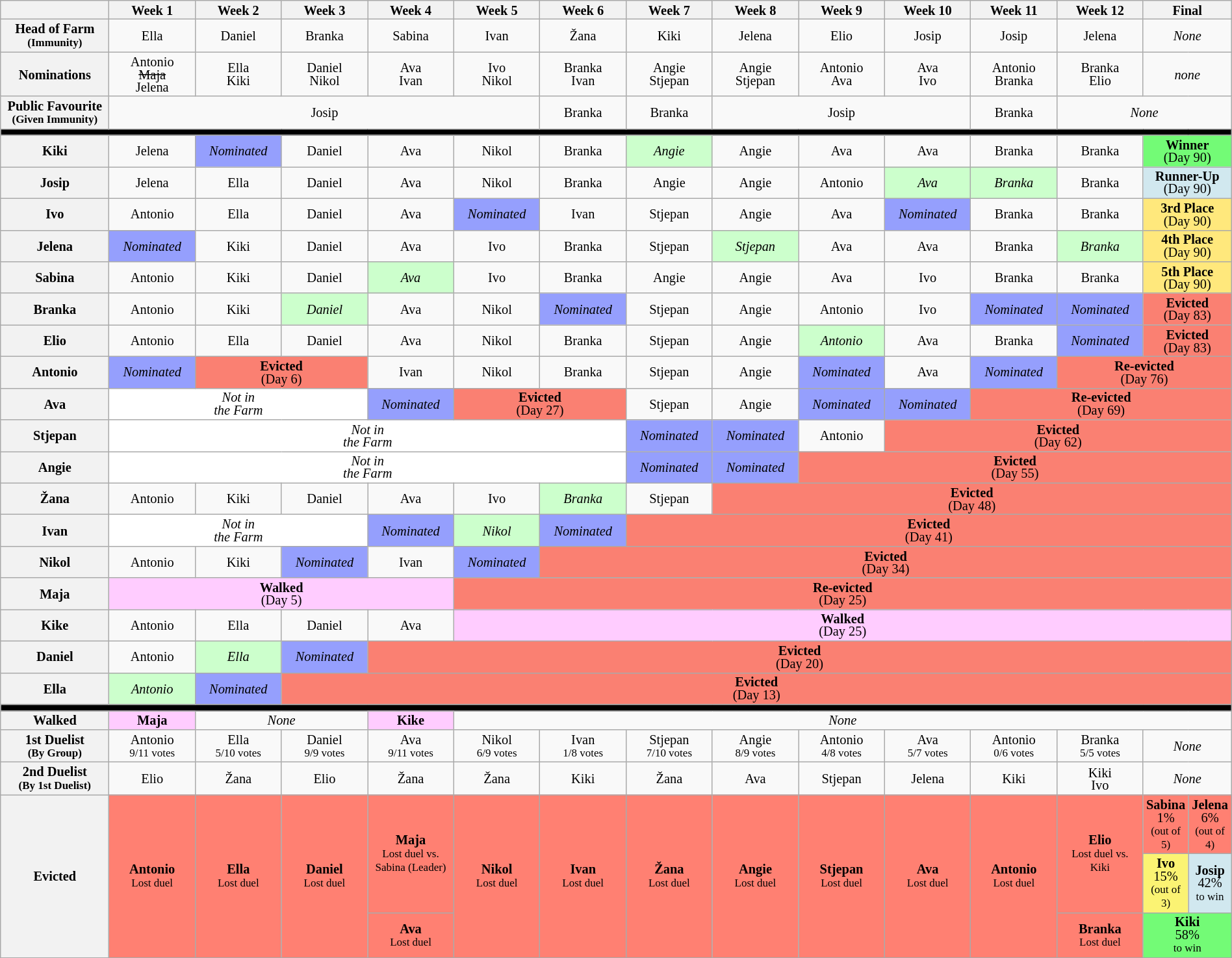<table class="wikitable" style="text-align:center; width:100%; font-size:85%; line-height:13px">
<tr>
<th></th>
<th style="width:7%">Week 1</th>
<th style="width:7%">Week 2</th>
<th style="width:7%">Week 3</th>
<th style="width:7%">Week 4</th>
<th style="width:7%">Week 5</th>
<th style="width:7%">Week 6</th>
<th style="width:7%">Week 7</th>
<th style="width:7%">Week 8</th>
<th style="width:7%">Week 9</th>
<th style="width:7%">Week 10</th>
<th style="width:7%">Week 11</th>
<th style="width:7%">Week 12</th>
<th style="width:7%" colspan=3>Final</th>
</tr>
<tr>
<th>Head of Farm<br><small>(Immunity)</small></th>
<td>Ella</td>
<td>Daniel</td>
<td>Branka</td>
<td>Sabina</td>
<td>Ivan</td>
<td>Žana</td>
<td>Kiki</td>
<td>Jelena</td>
<td>Elio</td>
<td>Josip</td>
<td>Josip</td>
<td>Jelena</td>
<td colspan=2><em>None</em></td>
</tr>
<tr>
<th>Nominations</th>
<td>Antonio<br><s>Maja</s><br>Jelena</td>
<td>Ella<br>Kiki</td>
<td>Daniel<br>Nikol</td>
<td>Ava<br>Ivan</td>
<td>Ivo<br>Nikol</td>
<td>Branka<br>Ivan</td>
<td>Angie<br>Stjepan</td>
<td>Angie<br>Stjepan</td>
<td>Antonio<br>Ava</td>
<td>Ava<br>Ivo</td>
<td>Antonio<br>Branka</td>
<td>Branka<br>Elio</td>
<td colspan=2><em>none</em></td>
</tr>
<tr>
<th>Public Favourite<br><small>(Given Immunity)</small></th>
<td colspan="5">Josip</td>
<td>Branka</td>
<td>Branka</td>
<td colspan="3">Josip</td>
<td>Branka</td>
<td colspan="4"><em>None</em></td>
</tr>
<tr>
<th style="background:#000000;" colspan="15"></th>
</tr>
<tr>
<th>Kiki</th>
<td>Jelena</td>
<td style="background:#959ffd"><em>Nominated</em></td>
<td>Daniel</td>
<td>Ava</td>
<td>Nikol</td>
<td>Branka</td>
<td style="background:#cfc"><em>Angie</em></td>
<td>Angie</td>
<td>Ava</td>
<td>Ava</td>
<td>Branka</td>
<td>Branka</td>
<td style="background:#73FB76" colspan="2"><strong>Winner</strong><br>(Day 90)</td>
</tr>
<tr>
<th>Josip</th>
<td>Jelena</td>
<td>Ella</td>
<td>Daniel</td>
<td>Ava</td>
<td>Nikol</td>
<td>Branka</td>
<td>Angie</td>
<td>Angie</td>
<td>Antonio</td>
<td style="background:#cfc"><em>Ava</em></td>
<td style="background:#cfc"><em>Branka</em></td>
<td>Branka</td>
<td style="background:#D1E8EF" colspan="2"><strong>Runner-Up</strong><br>(Day 90)</td>
</tr>
<tr>
<th>Ivo</th>
<td>Antonio</td>
<td>Ella</td>
<td>Daniel</td>
<td>Ava</td>
<td style="background:#959ffd"><em>Nominated</em></td>
<td>Ivan</td>
<td>Stjepan</td>
<td>Angie</td>
<td>Ava</td>
<td style="background:#959ffd"><em>Nominated</em></td>
<td>Branka</td>
<td>Branka</td>
<td style="background:#FFE87C" colspan="2"><strong>3rd Place</strong><br>(Day 90)</td>
</tr>
<tr>
<th>Jelena</th>
<td style="background:#959ffd"><em>Nominated</em></td>
<td>Kiki</td>
<td>Daniel</td>
<td>Ava</td>
<td>Ivo</td>
<td>Branka</td>
<td>Stjepan</td>
<td style="background:#cfc"><em>Stjepan</em></td>
<td>Ava</td>
<td>Ava</td>
<td>Branka</td>
<td style="background:#cfc"><em>Branka</em></td>
<td style="background:#FFE87C" colspan="2"><strong>4th Place</strong><br>(Day 90)</td>
</tr>
<tr>
<th>Sabina</th>
<td>Antonio</td>
<td>Kiki</td>
<td>Daniel</td>
<td style="background:#cfc"><em>Ava</em></td>
<td>Ivo</td>
<td>Branka</td>
<td>Angie</td>
<td>Angie</td>
<td>Ava</td>
<td>Ivo</td>
<td>Branka</td>
<td>Branka</td>
<td style="background:#FFE87C" colspan="2"><strong>5th Place</strong><br>(Day 90)</td>
</tr>
<tr>
<th>Branka</th>
<td>Antonio</td>
<td>Kiki</td>
<td style="background:#cfc"><em>Daniel</em></td>
<td>Ava</td>
<td>Nikol</td>
<td style="background:#959ffd"><em>Nominated</em></td>
<td>Stjepan</td>
<td>Angie</td>
<td>Antonio</td>
<td>Ivo</td>
<td style="background:#959ffd"><em>Nominated</em></td>
<td style="background:#959ffd"><em>Nominated</em></td>
<td style="background:salmon; text-align:center;" colspan="2"><strong>Evicted</strong><br>(Day 83)</td>
</tr>
<tr>
<th>Elio</th>
<td>Antonio</td>
<td>Ella</td>
<td>Daniel</td>
<td>Ava</td>
<td>Nikol</td>
<td>Branka</td>
<td>Stjepan</td>
<td>Angie</td>
<td style="background:#cfc"><em>Antonio</em></td>
<td>Ava</td>
<td>Branka</td>
<td style="background:#959ffd"><em>Nominated</em></td>
<td style="background:salmon; text-align:center;" colspan="2"><strong>Evicted</strong><br>(Day 83)</td>
</tr>
<tr>
<th>Antonio</th>
<td style="background:#959ffd"><em>Nominated</em></td>
<td style="background:salmon; text-align:center;" colspan="2"><strong>Evicted</strong><br>(Day 6)</td>
<td>Ivan</td>
<td>Nikol</td>
<td>Branka</td>
<td>Stjepan</td>
<td>Angie</td>
<td style="background:#959ffd"><em>Nominated</em></td>
<td>Ava</td>
<td style="background:#959ffd"><em>Nominated</em></td>
<td style="background:salmon; text-align:center;" colspan="3"><strong>Re-evicted</strong><br>(Day 76)</td>
</tr>
<tr>
<th>Ava</th>
<td style="background:white; text-align:center;" colspan="3"><em>Not in<br>the Farm</em></td>
<td style="background:#959ffd"><em>Nominated</em></td>
<td style="background:salmon; text-align:center;" colspan="2"><strong>Evicted</strong><br>(Day 27)</td>
<td>Stjepan</td>
<td>Angie</td>
<td style="background:#959ffd"><em>Nominated</em></td>
<td style="background:#959ffd"><em>Nominated</em></td>
<td style="background:salmon; text-align:center;" colspan="4"><strong>Re-evicted</strong><br>(Day 69)</td>
</tr>
<tr>
<th>Stjepan</th>
<td style="background:white; text-align:center;" colspan="6"><em>Not in<br>the Farm</em></td>
<td style="background:#959ffd"><em>Nominated</em></td>
<td style="background:#959ffd"><em>Nominated</em></td>
<td>Antonio</td>
<td style="background:salmon; text-align:center;" colspan="5"><strong>Evicted</strong><br>(Day 62)</td>
</tr>
<tr>
<th>Angie</th>
<td style="background:white; text-align:center;" colspan="6"><em>Not in<br>the Farm</em></td>
<td style="background:#959ffd"><em>Nominated</em></td>
<td style="background:#959ffd"><em>Nominated</em></td>
<td style="background:salmon; text-align:center;" colspan="6"><strong>Evicted</strong><br>(Day 55)</td>
</tr>
<tr>
<th>Žana</th>
<td>Antonio</td>
<td>Kiki</td>
<td>Daniel</td>
<td>Ava</td>
<td>Ivo</td>
<td style="background:#cfc"><em>Branka</em></td>
<td>Stjepan</td>
<td style="background:salmon; text-align:center;" colspan="7"><strong>Evicted</strong><br>(Day 48)</td>
</tr>
<tr>
<th>Ivan</th>
<td style="background:white; text-align:center;" colspan="3"><em>Not in<br>the Farm</em></td>
<td style="background:#959ffd"><em>Nominated</em></td>
<td style="background:#cfc"><em>Nikol</em></td>
<td style="background:#959ffd"><em>Nominated</em></td>
<td style="background:salmon; text-align:center;" colspan="8"><strong>Evicted</strong><br>(Day 41)</td>
</tr>
<tr>
<th>Nikol</th>
<td>Antonio</td>
<td>Kiki</td>
<td style="background:#959ffd"><em>Nominated</em></td>
<td>Ivan</td>
<td style="background:#959ffd"><em>Nominated</em></td>
<td style="background:salmon; text-align:center;" colspan="9"><strong>Evicted</strong><br>(Day 34)</td>
</tr>
<tr>
<th>Maja</th>
<td style="background:#fcf; text-align:center;" colspan="4"><strong>Walked</strong><br>(Day 5)</td>
<td style="background:salmon; text-align:center;" colspan="10"><strong>Re-evicted</strong><br>(Day 25)</td>
</tr>
<tr>
<th>Kike</th>
<td>Antonio</td>
<td>Ella</td>
<td>Daniel</td>
<td>Ava</td>
<td style="background:#fcf; text-align:center;" colspan="10"><strong>Walked</strong><br>(Day 25)</td>
</tr>
<tr>
<th>Daniel</th>
<td>Antonio</td>
<td style="background:#cfc"><em>Ella</em></td>
<td style="background:#959ffd"><em>Nominated</em></td>
<td style="background:salmon; text-align:center;" colspan="11"><strong>Evicted</strong><br>(Day 20)</td>
</tr>
<tr>
<th>Ella</th>
<td style="background:#cfc"><em>Antonio</em></td>
<td style="background:#959ffd"><em>Nominated</em></td>
<td style="background:salmon; text-align:center;" colspan="12"><strong>Evicted</strong><br>(Day 13)</td>
</tr>
<tr>
<th style="background:#000000;" colspan="15"></th>
</tr>
<tr>
<th>Walked</th>
<td style="background:#fcf;"><strong>Maja</strong></td>
<td colspan="2"><em>None</em></td>
<td style="background:#fcf;"><strong>Kike</strong></td>
<td colspan="10"><em>None</em></td>
</tr>
<tr>
<th>1st Duelist<br><small>(By Group)</small></th>
<td>Antonio<br><small>9/11 votes</small></td>
<td>Ella<br><small>5/10 votes</small></td>
<td>Daniel<br><small>9/9 votes</small></td>
<td>Ava<br><small>9/11 votes</small></td>
<td>Nikol<br><small>6/9 votes</small></td>
<td>Ivan<br><small>1/8 votes</small></td>
<td>Stjepan<br><small>7/10 votes</small></td>
<td>Angie<br><small>8/9 votes</small></td>
<td>Antonio<br><small>4/8 votes</small></td>
<td>Ava<br><small>5/7 votes</small></td>
<td>Antonio<br><small>0/6 votes</small></td>
<td>Branka<br><small>5/5 votes</small></td>
<td colspan=2><em>None</em></td>
</tr>
<tr>
<th>2nd Duelist<br><small>(By 1st Duelist)</small></th>
<td>Elio</td>
<td>Žana</td>
<td>Elio</td>
<td>Žana</td>
<td>Žana</td>
<td>Kiki</td>
<td>Žana</td>
<td>Ava</td>
<td>Stjepan</td>
<td>Jelena</td>
<td>Kiki</td>
<td>Kiki<br>Ivo</td>
<td colspan=2><em>None</em></td>
</tr>
<tr>
<th rowspan="5">Evicted</th>
<td rowspan="5" style="background:#FF8072"><strong>Antonio</strong><br><small>Lost duel</small></td>
<td rowspan="5" style="background:#FF8072"><strong>Ella</strong><br><small>Lost duel</small></td>
<td rowspan="5" style="background:#FF8072"><strong>Daniel</strong><br><small>Lost duel</small></td>
<td style="background:#FF8072" rowspan="2.5"><strong>Maja</strong><br><small>Lost duel vs.<br>Sabina (Leader)</small></td>
<td rowspan="5" style="background:#FF8072"><strong>Nikol</strong><br><small>Lost duel</small></td>
<td rowspan="5" style="background:#FF8072"><strong>Ivan</strong><br><small>Lost duel</small></td>
<td rowspan="5" style="background:#FF8072"><strong>Žana</strong><br><small>Lost duel</small></td>
<td rowspan="5" style="background:#FF8072"><strong>Angie</strong><br><small>Lost duel</small></td>
<td rowspan="5" style="background:#FF8072"><strong>Stjepan</strong><br><small>Lost duel</small></td>
<td rowspan="5" style="background:#FF8072"><strong>Ava</strong><br><small>Lost duel</small></td>
<td rowspan="5" style="background:#FF8072"><strong>Antonio</strong><br><small>Lost duel</small></td>
<td style="background:#FF8072" rowspan="2.5"><strong>Elio</strong><br><small>Lost duel vs.<br>Kiki</small></td>
<td style="background:#FF8072"><strong>Sabina </strong><br>1%<br><small>(out of 5)</small></td>
<td style="background:#FF8072"><strong>Jelena </strong><br>6%<br><small>(out of 4)</small></td>
</tr>
<tr>
<td style="background:#FBF373"><strong>Ivo</strong><br>15%<br><small>(out of 3)</small></td>
<td style="background:#D1E8EF"><strong>Josip</strong><br>42%<br><small>to win</small></td>
</tr>
<tr>
<td rowspan="2.5" style="background:#FF8072"><strong>Ava</strong><br><small>Lost duel</small></td>
<td rowspan="2.5" style="background:#FF8072"><strong>Branka</strong><br><small>Lost duel</small></td>
<td style="background:#73FB76" colspan="2"><strong>Kiki</strong><br>58%<br><small>to win</small></td>
</tr>
<tr>
</tr>
</table>
